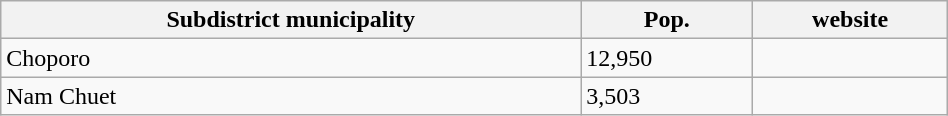<table class="wikitable" style="width:50%;">
<tr>
<th>Subdistrict municipality</th>
<th>Pop.</th>
<th>website</th>
</tr>
<tr>
<td>Choporo</td>
<td>12,950</td>
<td></td>
</tr>
<tr>
<td>Nam Chuet</td>
<td>3,503</td>
<td></td>
</tr>
</table>
